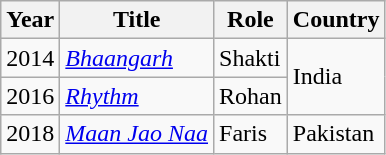<table class="wikitable sortable">
<tr>
<th>Year</th>
<th>Title</th>
<th>Role</th>
<th>Country</th>
</tr>
<tr>
<td>2014</td>
<td><em><a href='#'>Bhaangarh</a></em></td>
<td>Shakti</td>
<td rowspan="2">India</td>
</tr>
<tr>
<td>2016</td>
<td><em><a href='#'>Rhythm</a></em></td>
<td>Rohan</td>
</tr>
<tr>
<td>2018</td>
<td><em><a href='#'>Maan Jao Naa</a></em></td>
<td>Faris</td>
<td>Pakistan</td>
</tr>
</table>
